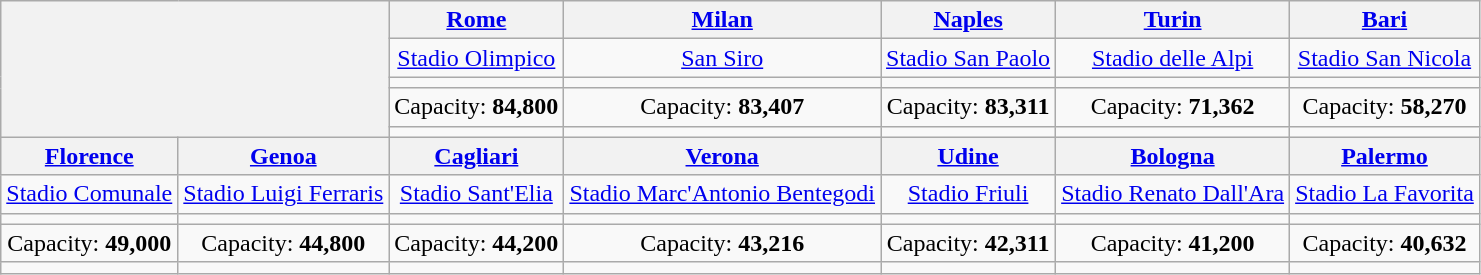<table class="wikitable" style="text-align:center">
<tr>
<th rowspan="5" colspan="2"><br></th>
<th><a href='#'>Rome</a></th>
<th><a href='#'>Milan</a></th>
<th><a href='#'>Naples</a></th>
<th><a href='#'>Turin</a></th>
<th><a href='#'>Bari</a></th>
</tr>
<tr>
<td><a href='#'>Stadio Olimpico</a></td>
<td><a href='#'>San Siro</a></td>
<td><a href='#'>Stadio San Paolo</a></td>
<td><a href='#'>Stadio delle Alpi</a></td>
<td><a href='#'>Stadio San Nicola</a></td>
</tr>
<tr>
<td></td>
<td></td>
<td></td>
<td></td>
<td></td>
</tr>
<tr>
<td>Capacity: <strong>84,800</strong></td>
<td>Capacity: <strong>83,407</strong></td>
<td>Capacity: <strong>83,311</strong></td>
<td>Capacity: <strong>71,362</strong></td>
<td>Capacity: <strong>58,270</strong></td>
</tr>
<tr>
<td></td>
<td></td>
<td></td>
<td></td>
<td></td>
</tr>
<tr>
<th><a href='#'>Florence</a></th>
<th><a href='#'>Genoa</a></th>
<th><a href='#'>Cagliari</a></th>
<th><a href='#'>Verona</a></th>
<th><a href='#'>Udine</a></th>
<th><a href='#'>Bologna</a></th>
<th><a href='#'>Palermo</a></th>
</tr>
<tr>
<td><a href='#'>Stadio Comunale</a></td>
<td><a href='#'>Stadio Luigi Ferraris</a></td>
<td><a href='#'>Stadio Sant'Elia</a></td>
<td><a href='#'>Stadio Marc'Antonio Bentegodi</a></td>
<td><a href='#'>Stadio Friuli</a></td>
<td><a href='#'>Stadio Renato Dall'Ara</a></td>
<td><a href='#'>Stadio La Favorita</a></td>
</tr>
<tr>
<td></td>
<td></td>
<td></td>
<td></td>
<td></td>
<td></td>
<td></td>
</tr>
<tr>
<td>Capacity: <strong>49,000</strong></td>
<td>Capacity: <strong>44,800</strong></td>
<td>Capacity: <strong>44,200</strong></td>
<td>Capacity: <strong>43,216</strong></td>
<td>Capacity: <strong>42,311</strong></td>
<td>Capacity: <strong>41,200</strong></td>
<td>Capacity: <strong>40,632</strong></td>
</tr>
<tr>
<td></td>
<td></td>
<td></td>
<td></td>
<td></td>
<td></td>
<td></td>
</tr>
</table>
